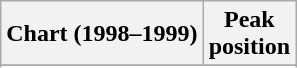<table class="wikitable sortable">
<tr>
<th align="left">Chart (1998–1999)</th>
<th align="center">Peak<br>position</th>
</tr>
<tr>
</tr>
<tr>
</tr>
<tr>
</tr>
</table>
